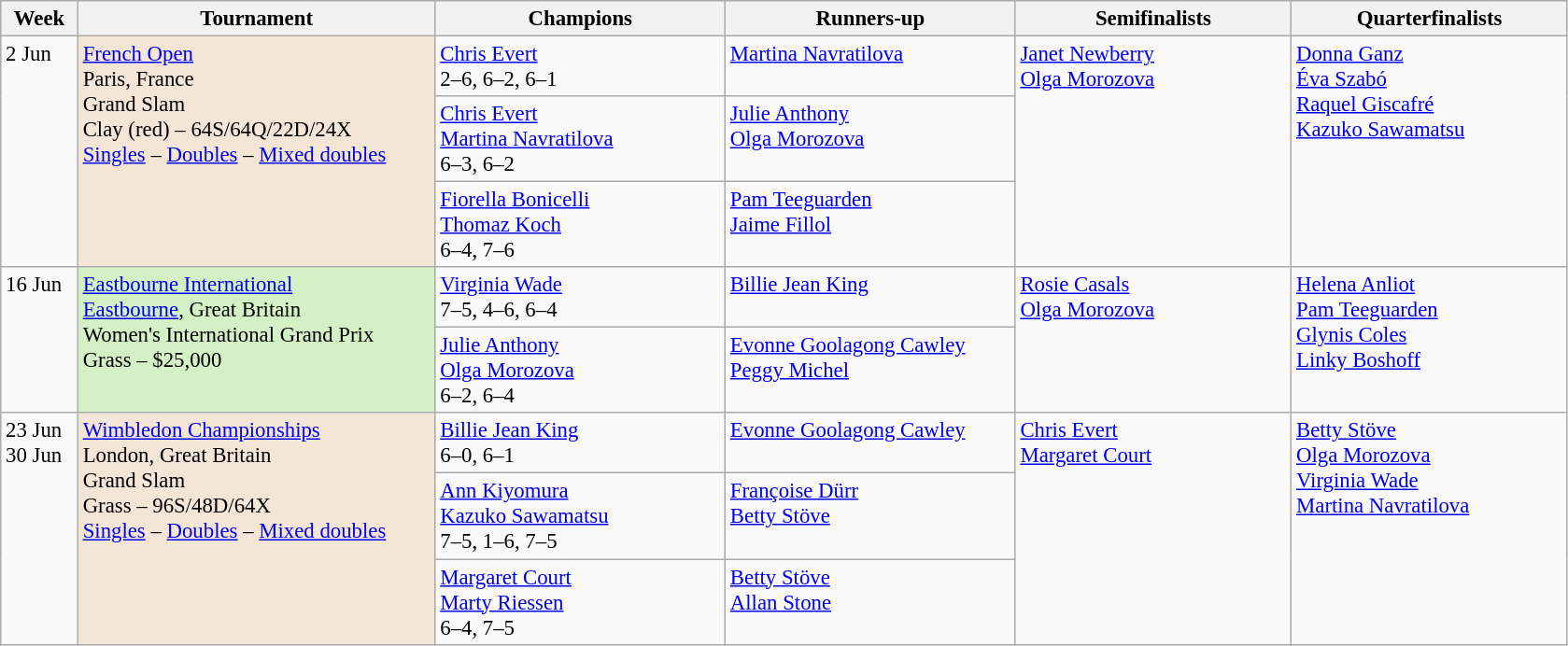<table class=wikitable style=font-size:95%>
<tr>
<th style="width:48px;">Week</th>
<th style="width:248px;">Tournament</th>
<th style="width:200px;">Champions</th>
<th style="width:200px;">Runners-up</th>
<th style="width:190px;">Semifinalists</th>
<th style="width:190px;">Quarterfinalists</th>
</tr>
<tr valign=top>
<td rowspan=3>2 Jun</td>
<td style="background:#F3E6D7;" rowspan="3"><a href='#'>French Open</a><br> Paris, France<br>Grand Slam<br>Clay (red) – 64S/64Q/22D/24X<br><a href='#'>Singles</a> – <a href='#'>Doubles</a> – <a href='#'>Mixed doubles</a></td>
<td> <a href='#'>Chris Evert</a><br>2–6, 6–2, 6–1</td>
<td> <a href='#'>Martina Navratilova</a></td>
<td rowspan=3> <a href='#'>Janet Newberry</a><br> <a href='#'>Olga Morozova</a></td>
<td rowspan=3> <a href='#'>Donna Ganz</a><br> <a href='#'>Éva Szabó</a><br> <a href='#'>Raquel Giscafré</a><br> <a href='#'>Kazuko Sawamatsu</a></td>
</tr>
<tr valign=top>
<td> <a href='#'>Chris Evert</a> <br>  <a href='#'>Martina Navratilova</a><br>6–3, 6–2</td>
<td> <a href='#'>Julie Anthony</a><br> <a href='#'>Olga Morozova</a></td>
</tr>
<tr valign=top>
<td> <a href='#'>Fiorella Bonicelli</a> <br>  <a href='#'>Thomaz Koch</a><br>6–4, 7–6</td>
<td> <a href='#'>Pam Teeguarden</a> <br>  <a href='#'>Jaime Fillol</a></td>
</tr>
<tr valign=top>
<td rowspan=2>16 Jun</td>
<td style="background:#D4F1C5;" rowspan="2"><a href='#'>Eastbourne International</a><br> <a href='#'>Eastbourne</a>, Great Britain<br>Women's International Grand Prix<br>Grass – $25,000</td>
<td> <a href='#'>Virginia Wade</a><br>7–5, 4–6, 6–4</td>
<td> <a href='#'>Billie Jean King</a></td>
<td rowspan=2> <a href='#'>Rosie Casals</a><br> <a href='#'>Olga Morozova</a></td>
<td rowspan=2> <a href='#'>Helena Anliot</a><br> <a href='#'>Pam Teeguarden</a><br> <a href='#'>Glynis Coles</a><br> <a href='#'>Linky Boshoff</a></td>
</tr>
<tr valign=top>
<td> <a href='#'>Julie Anthony</a> <br>  <a href='#'>Olga Morozova</a><br>6–2, 6–4</td>
<td> <a href='#'>Evonne Goolagong Cawley</a> <br>  <a href='#'>Peggy Michel</a></td>
</tr>
<tr valign=top>
<td rowspan=3>23 Jun<br>30 Jun</td>
<td style="background:#F3E6D7;" rowspan="3"><a href='#'>Wimbledon Championships</a><br> London, Great Britain<br>Grand Slam<br>Grass – 96S/48D/64X<br><a href='#'>Singles</a> – <a href='#'>Doubles</a> – <a href='#'>Mixed doubles</a></td>
<td> <a href='#'>Billie Jean King</a><br>6–0, 6–1</td>
<td> <a href='#'>Evonne Goolagong Cawley</a></td>
<td rowspan=3> <a href='#'>Chris Evert</a><br> <a href='#'>Margaret Court</a></td>
<td rowspan=3> <a href='#'>Betty Stöve</a><br> <a href='#'>Olga Morozova</a><br> <a href='#'>Virginia Wade</a><br> <a href='#'>Martina Navratilova</a></td>
</tr>
<tr valign=top>
<td> <a href='#'>Ann Kiyomura</a> <br>  <a href='#'>Kazuko Sawamatsu</a><br>7–5, 1–6, 7–5</td>
<td> <a href='#'>Françoise Dürr</a><br> <a href='#'>Betty Stöve</a></td>
</tr>
<tr valign=top>
<td> <a href='#'>Margaret Court</a> <br>  <a href='#'>Marty Riessen</a><br>6–4, 7–5</td>
<td> <a href='#'>Betty Stöve</a> <br>  <a href='#'>Allan Stone</a></td>
</tr>
</table>
